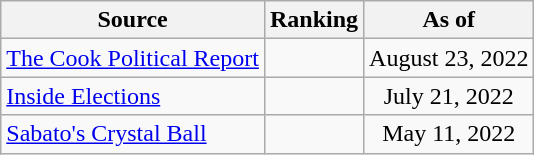<table class="wikitable" style="text-align:center">
<tr>
<th>Source</th>
<th>Ranking</th>
<th>As of</th>
</tr>
<tr>
<td align=left><a href='#'>The Cook Political Report</a></td>
<td></td>
<td>August 23, 2022</td>
</tr>
<tr>
<td align=left><a href='#'>Inside Elections</a></td>
<td></td>
<td>July 21, 2022</td>
</tr>
<tr>
<td align="left"><a href='#'>Sabato's Crystal Ball</a></td>
<td></td>
<td>May 11, 2022</td>
</tr>
</table>
